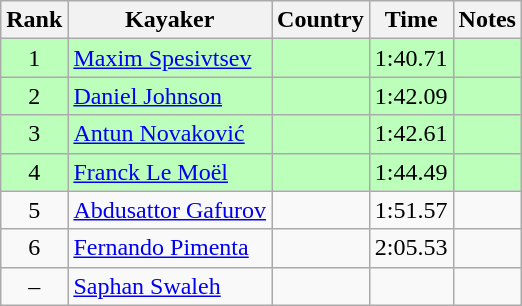<table class="wikitable" style="text-align:center">
<tr>
<th>Rank</th>
<th>Kayaker</th>
<th>Country</th>
<th>Time</th>
<th>Notes</th>
</tr>
<tr bgcolor=bbffbb>
<td>1</td>
<td align="left"><a href='#'>Maxim Spesivtsev</a></td>
<td align="left"></td>
<td>1:40.71</td>
<td></td>
</tr>
<tr bgcolor=bbffbb>
<td>2</td>
<td align="left"><a href='#'>Daniel Johnson</a></td>
<td align="left"></td>
<td>1:42.09</td>
<td></td>
</tr>
<tr bgcolor=bbffbb>
<td>3</td>
<td align="left"><a href='#'>Antun Novaković</a></td>
<td align="left"></td>
<td>1:42.61</td>
<td></td>
</tr>
<tr bgcolor=bbffbb>
<td>4</td>
<td align="left"><a href='#'>Franck Le Moël</a></td>
<td align="left"></td>
<td>1:44.49</td>
<td></td>
</tr>
<tr>
<td>5</td>
<td align="left"><a href='#'>Abdusattor Gafurov</a></td>
<td align="left"></td>
<td>1:51.57</td>
<td></td>
</tr>
<tr>
<td>6</td>
<td align="left"><a href='#'>Fernando Pimenta</a></td>
<td align="left"></td>
<td>2:05.53</td>
<td></td>
</tr>
<tr>
<td>–</td>
<td align="left"><a href='#'>Saphan Swaleh</a></td>
<td align="left"></td>
<td></td>
<td></td>
</tr>
</table>
